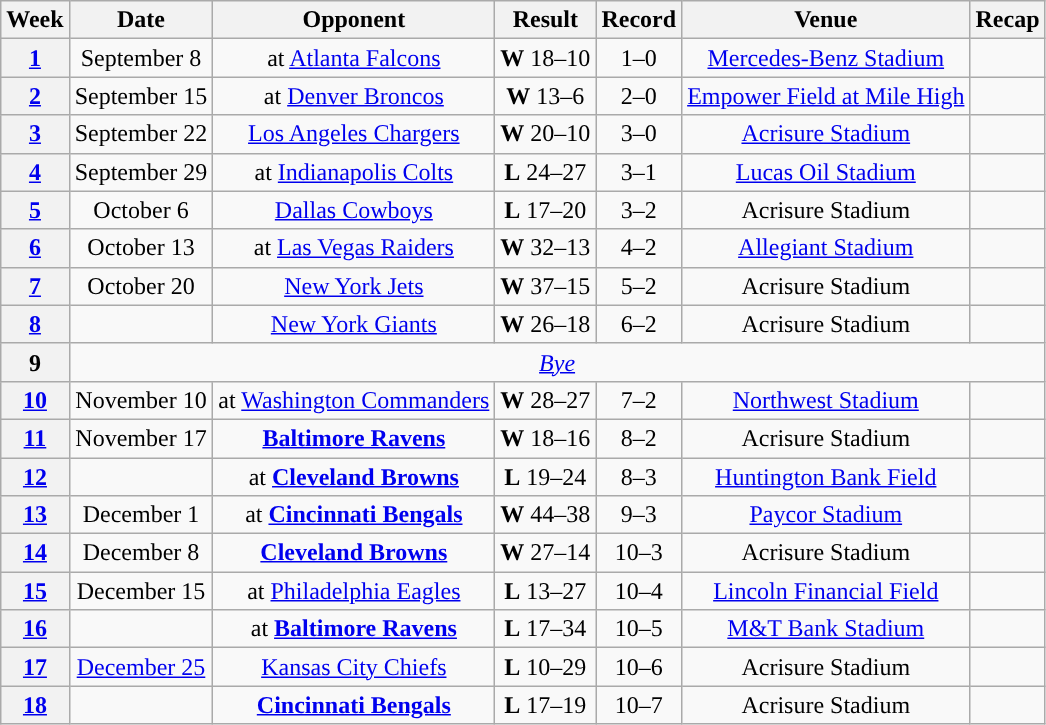<table class="wikitable" style="text-align:center">
<tr>
<th>Week</th>
<th>Date</th>
<th>Opponent</th>
<th>Result</th>
<th>Record</th>
<th>Venue</th>
<th>Recap</th>
</tr>
<tr>
<th><a href='#'>1</a></th>
<td>September 8</td>
<td>at <a href='#'>Atlanta Falcons</a></td>
<td><strong>W</strong> 18–10</td>
<td>1–0</td>
<td><a href='#'>Mercedes-Benz Stadium</a></td>
<td></td>
</tr>
<tr>
<th><a href='#'>2</a></th>
<td>September 15</td>
<td>at <a href='#'>Denver Broncos</a></td>
<td><strong>W</strong> 13–6</td>
<td>2–0</td>
<td><a href='#'>Empower Field at Mile High</a></td>
<td></td>
</tr>
<tr>
<th><a href='#'>3</a></th>
<td>September 22</td>
<td><a href='#'>Los Angeles Chargers</a></td>
<td><strong>W</strong> 20–10</td>
<td>3–0</td>
<td><a href='#'>Acrisure Stadium</a></td>
<td></td>
</tr>
<tr>
<th><a href='#'>4</a></th>
<td>September 29</td>
<td>at <a href='#'>Indianapolis Colts</a></td>
<td><strong>L</strong> 24–27</td>
<td>3–1</td>
<td><a href='#'>Lucas Oil Stadium</a></td>
<td></td>
</tr>
<tr>
<th><a href='#'>5</a></th>
<td>October 6</td>
<td><a href='#'>Dallas Cowboys</a></td>
<td><strong>L</strong> 17–20</td>
<td>3–2</td>
<td>Acrisure Stadium</td>
<td></td>
</tr>
<tr>
<th><a href='#'>6</a></th>
<td>October 13</td>
<td>at <a href='#'>Las Vegas Raiders</a></td>
<td><strong>W</strong> 32–13</td>
<td>4–2</td>
<td><a href='#'>Allegiant Stadium</a></td>
<td></td>
</tr>
<tr>
<th><a href='#'>7</a></th>
<td>October 20</td>
<td><a href='#'>New York Jets</a></td>
<td><strong>W</strong> 37–15</td>
<td>5–2</td>
<td>Acrisure Stadium</td>
<td></td>
</tr>
<tr>
<th><a href='#'>8</a></th>
<td></td>
<td><a href='#'>New York Giants</a></td>
<td><strong>W</strong> 26–18</td>
<td>6–2</td>
<td>Acrisure Stadium</td>
<td></td>
</tr>
<tr>
<th>9</th>
<td colspan="6"><em><a href='#'>Bye</a></em></td>
</tr>
<tr>
<th><a href='#'>10</a></th>
<td>November 10</td>
<td>at <a href='#'>Washington Commanders</a></td>
<td><strong>W</strong> 28–27</td>
<td>7–2</td>
<td><a href='#'>Northwest Stadium</a></td>
<td></td>
</tr>
<tr>
<th><a href='#'>11</a></th>
<td>November 17</td>
<td><strong><a href='#'>Baltimore Ravens</a></strong></td>
<td><strong>W</strong> 18–16</td>
<td>8–2</td>
<td>Acrisure Stadium</td>
<td></td>
</tr>
<tr>
<th><a href='#'>12</a></th>
<td></td>
<td>at <strong><a href='#'>Cleveland Browns</a></strong></td>
<td><strong>L</strong> 19–24</td>
<td>8–3</td>
<td><a href='#'>Huntington Bank Field</a></td>
<td></td>
</tr>
<tr>
<th><a href='#'>13</a></th>
<td>December 1</td>
<td>at <strong><a href='#'>Cincinnati Bengals</a></strong></td>
<td><strong>W</strong> 44–38</td>
<td>9–3</td>
<td><a href='#'>Paycor Stadium</a></td>
<td></td>
</tr>
<tr>
<th><a href='#'>14</a></th>
<td>December 8</td>
<td><strong><a href='#'>Cleveland Browns</a></strong></td>
<td><strong>W</strong> 27–14</td>
<td>10–3</td>
<td>Acrisure Stadium</td>
<td></td>
</tr>
<tr>
<th><a href='#'>15</a></th>
<td>December 15</td>
<td>at <a href='#'>Philadelphia Eagles</a></td>
<td><strong>L</strong> 13–27</td>
<td>10–4</td>
<td><a href='#'>Lincoln Financial Field</a></td>
<td></td>
</tr>
<tr>
<th><a href='#'>16</a></th>
<td></td>
<td>at <strong><a href='#'>Baltimore Ravens</a></strong></td>
<td><strong>L</strong> 17–34</td>
<td>10–5</td>
<td><a href='#'>M&T Bank Stadium</a></td>
<td></td>
</tr>
<tr>
<th><a href='#'>17</a></th>
<td><a href='#'>December 25</a></td>
<td><a href='#'>Kansas City Chiefs</a></td>
<td><strong>L</strong> 10–29</td>
<td>10–6</td>
<td>Acrisure Stadium</td>
<td></td>
</tr>
<tr>
<th><a href='#'>18</a></th>
<td></td>
<td><strong><a href='#'>Cincinnati Bengals</a></strong></td>
<td><strong>L</strong> 17–19</td>
<td>10–7</td>
<td>Acrisure Stadium</td>
<td></td>
</tr>
</table>
